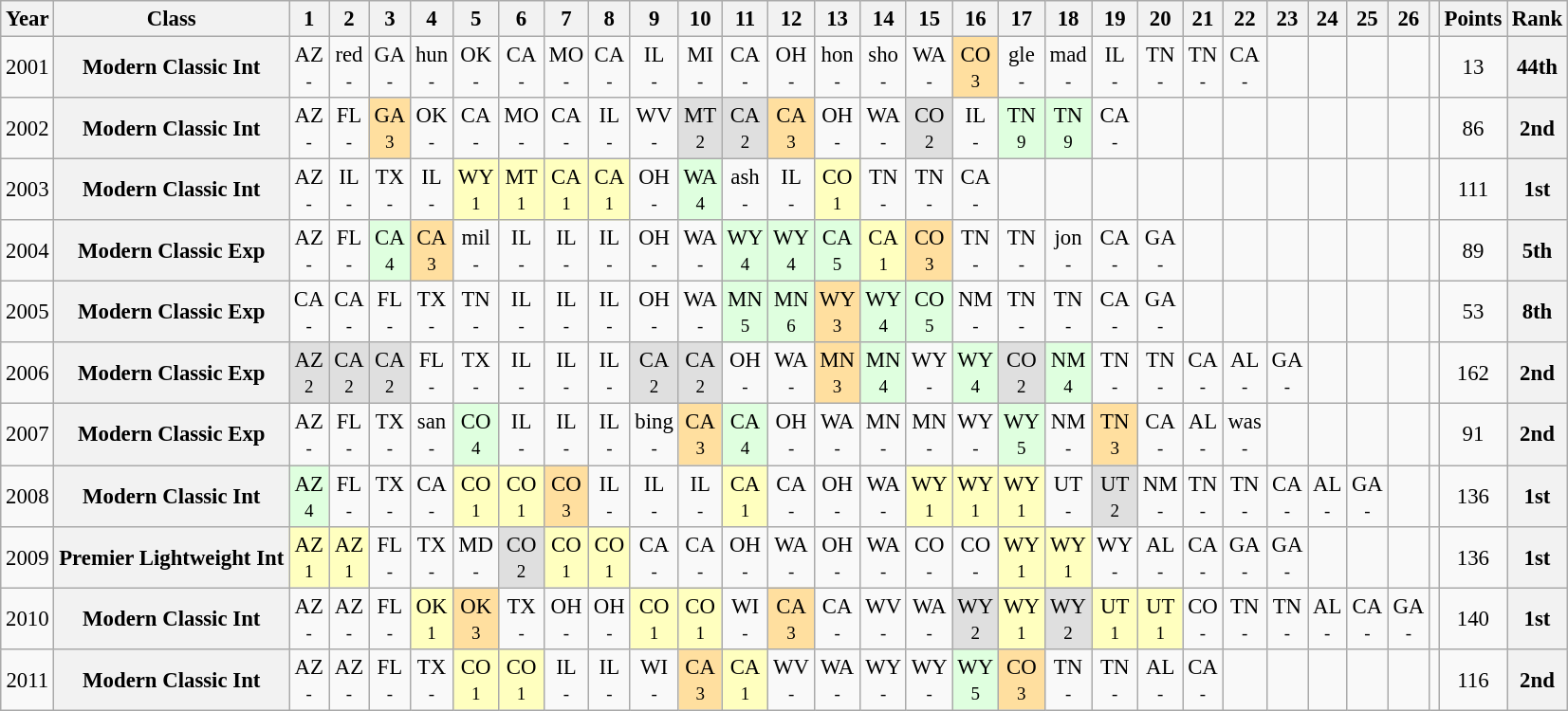<table class="wikitable" style="text-align:center; font-size:95%">
<tr>
<th>Year</th>
<th>Class</th>
<th>1</th>
<th>2</th>
<th>3</th>
<th>4</th>
<th>5</th>
<th>6</th>
<th>7</th>
<th>8</th>
<th>9</th>
<th>10</th>
<th>11</th>
<th>12</th>
<th>13</th>
<th>14</th>
<th>15</th>
<th>16</th>
<th>17</th>
<th>18</th>
<th>19</th>
<th>20</th>
<th>21</th>
<th>22</th>
<th>23</th>
<th>24</th>
<th>25</th>
<th>26</th>
<th></th>
<th>Points</th>
<th>Rank</th>
</tr>
<tr>
<td>2001</td>
<th>Modern Classic Int</th>
<td>AZ<br><small>-</small></td>
<td>red<br><small>-</small></td>
<td>GA<br><small>-</small></td>
<td>hun<br><small>-</small></td>
<td>OK<br><small>-</small></td>
<td>CA<br><small>-</small></td>
<td>MO<br><small>-</small></td>
<td>CA<br><small>-</small></td>
<td>IL<br><small>-</small></td>
<td>MI<br><small>-</small></td>
<td>CA<br><small>-</small></td>
<td>OH<br><small>-</small></td>
<td>hon<br><small>-</small></td>
<td>sho<br><small>-</small></td>
<td>WA<br><small>-</small></td>
<td style="background:#FFDF9F;">CO<br><small>3</small></td>
<td>gle<br><small>-</small></td>
<td>mad<br><small>-</small></td>
<td>IL<br><small>-</small></td>
<td>TN<br><small>-</small></td>
<td>TN<br><small>-</small></td>
<td>CA<br><small>-</small></td>
<td></td>
<td></td>
<td></td>
<td></td>
<td></td>
<td>13</td>
<th>44th</th>
</tr>
<tr>
<td>2002</td>
<th>Modern Classic Int</th>
<td>AZ<br><small>-</small></td>
<td>FL<br><small>-</small></td>
<td style="background:#FFDF9F;">GA<br><small>3</small></td>
<td>OK<br><small>-</small></td>
<td>CA<br><small>-</small></td>
<td>MO<br><small>-</small></td>
<td>CA<br><small>-</small></td>
<td>IL<br><small>-</small></td>
<td>WV<br><small>-</small></td>
<td style="background:#DFDFDF;">MT<br><small>2</small></td>
<td style="background:#DFDFDF;">CA<br><small>2</small></td>
<td style="background:#FFDF9F;">CA<br><small>3</small></td>
<td>OH<br><small>-</small></td>
<td>WA<br><small>-</small></td>
<td style="background:#DFDFDF;">CO<br><small>2</small></td>
<td>IL<br><small>-</small></td>
<td style="background:#DFFFDF;">TN<br><small>9</small></td>
<td style="background:#DFFFDF;">TN<br><small>9</small></td>
<td>CA<br><small>-</small></td>
<td></td>
<td></td>
<td></td>
<td></td>
<td></td>
<td></td>
<td></td>
<td></td>
<td>86</td>
<th>2nd</th>
</tr>
<tr>
<td>2003</td>
<th>Modern Classic Int</th>
<td>AZ<br><small>-</small></td>
<td>IL<br><small>-</small></td>
<td>TX<br><small>-</small></td>
<td>IL<br><small>-</small></td>
<td style="background:#FFFFBF;">WY<br><small>1</small></td>
<td style="background:#FFFFBF;">MT<br><small>1</small></td>
<td style="background:#FFFFBF;">CA<br><small>1</small></td>
<td style="background:#FFFFBF;">CA<br><small>1</small></td>
<td>OH<br><small>-</small></td>
<td style="background:#DFFFDF;">WA<br><small>4</small></td>
<td>ash<br><small>-</small></td>
<td>IL<br><small>-</small></td>
<td style="background:#FFFFBF;">CO<br><small>1</small></td>
<td>TN<br><small>-</small></td>
<td>TN<br><small>-</small></td>
<td>CA<br><small>-</small></td>
<td></td>
<td></td>
<td></td>
<td></td>
<td></td>
<td></td>
<td></td>
<td></td>
<td></td>
<td></td>
<td></td>
<td>111</td>
<th>1st</th>
</tr>
<tr>
<td>2004</td>
<th>Modern Classic Exp</th>
<td>AZ<br><small>-</small></td>
<td>FL<br><small>-</small></td>
<td style="background:#DFFFDF;">CA<br><small>4</small></td>
<td style="background:#FFDF9F;">CA<br><small>3</small></td>
<td>mil<br><small>-</small></td>
<td>IL<br><small>-</small></td>
<td>IL<br><small>-</small></td>
<td>IL<br><small>-</small></td>
<td>OH<br><small>-</small></td>
<td>WA<br><small>-</small></td>
<td style="background:#DFFFDF;">WY<br><small>4</small></td>
<td style="background:#DFFFDF;">WY<br><small>4</small></td>
<td style="background:#DFFFDF;">CA<br><small>5</small></td>
<td style="background:#FFFFBF;">CA<br><small>1</small></td>
<td style="background:#FFDF9F;">CO<br><small>3</small></td>
<td>TN<br><small>-</small></td>
<td>TN<br><small>-</small></td>
<td>jon<br><small>-</small></td>
<td>CA<br><small>-</small></td>
<td>GA<br><small>-</small></td>
<td></td>
<td></td>
<td></td>
<td></td>
<td></td>
<td></td>
<td></td>
<td>89</td>
<th>5th</th>
</tr>
<tr>
<td>2005</td>
<th>Modern Classic Exp</th>
<td>CA<br><small>-</small></td>
<td>CA<br><small>-</small></td>
<td>FL<br><small>-</small></td>
<td>TX<br><small>-</small></td>
<td>TN<br><small>-</small></td>
<td>IL<br><small>-</small></td>
<td>IL<br><small>-</small></td>
<td>IL<br><small>-</small></td>
<td>OH<br><small>-</small></td>
<td>WA<br><small>-</small></td>
<td style="background:#DFFFDF;">MN<br><small>5</small></td>
<td style="background:#DFFFDF;">MN<br><small>6</small></td>
<td style="background:#FFDF9F;">WY<br><small>3</small></td>
<td style="background:#DFFFDF;">WY<br><small>4</small></td>
<td style="background:#DFFFDF;">CO<br><small>5</small></td>
<td>NM<br><small>-</small></td>
<td>TN<br><small>-</small></td>
<td>TN<br><small>-</small></td>
<td>CA<br><small>-</small></td>
<td>GA<br><small>-</small></td>
<td></td>
<td></td>
<td></td>
<td></td>
<td></td>
<td></td>
<td></td>
<td>53</td>
<th>8th</th>
</tr>
<tr>
<td>2006</td>
<th>Modern Classic Exp</th>
<td style="background:#DFDFDF;">AZ<br><small>2</small></td>
<td style="background:#DFDFDF;">CA<br><small>2</small></td>
<td style="background:#DFDFDF;">CA<br><small>2</small></td>
<td>FL<br><small>-</small></td>
<td>TX<br><small>-</small></td>
<td>IL<br><small>-</small></td>
<td>IL<br><small>-</small></td>
<td>IL<br><small>-</small></td>
<td style="background:#DFDFDF;">CA<br><small>2</small></td>
<td style="background:#DFDFDF;">CA<br><small>2</small></td>
<td>OH<br><small>-</small></td>
<td>WA<br><small>-</small></td>
<td style="background:#FFDF9F;">MN<br><small>3</small></td>
<td style="background:#DFFFDF;">MN<br><small>4</small></td>
<td>WY<br><small>-</small></td>
<td style="background:#DFFFDF;">WY<br><small>4</small></td>
<td style="background:#DFDFDF;">CO<br><small>2</small></td>
<td style="background:#DFFFDF;">NM<br><small>4</small></td>
<td>TN<br><small>-</small></td>
<td>TN<br><small>-</small></td>
<td>CA<br><small>-</small></td>
<td>AL<br><small>-</small></td>
<td>GA<br><small>-</small></td>
<td></td>
<td></td>
<td></td>
<td></td>
<td>162</td>
<th>2nd</th>
</tr>
<tr>
<td>2007</td>
<th>Modern Classic Exp</th>
<td>AZ<br><small>-</small></td>
<td>FL<br><small>-</small></td>
<td>TX<br><small>-</small></td>
<td>san<br><small>-</small></td>
<td style="background:#DFFFDF;">CO<br><small>4</small></td>
<td>IL<br><small>-</small></td>
<td>IL<br><small>-</small></td>
<td>IL<br><small>-</small></td>
<td>bing<br><small>-</small></td>
<td style="background:#FFDF9F;">CA<br><small>3</small></td>
<td style="background:#DFFFDF;">CA<br><small>4</small></td>
<td>OH<br><small>-</small></td>
<td>WA<br><small>-</small></td>
<td>MN<br><small>-</small></td>
<td>MN<br><small>-</small></td>
<td>WY<br><small>-</small></td>
<td style="background:#DFFFDF;">WY<br><small>5</small></td>
<td>NM<br><small>-</small></td>
<td style="background:#FFDF9F;">TN<br><small>3</small></td>
<td>CA<br><small>-</small></td>
<td>AL<br><small>-</small></td>
<td>was<br><small>-</small></td>
<td></td>
<td></td>
<td></td>
<td></td>
<td></td>
<td>91</td>
<th>2nd</th>
</tr>
<tr>
<td>2008</td>
<th>Modern Classic Int</th>
<td style="background:#DFFFDF;">AZ<br><small>4</small></td>
<td>FL<br><small>-</small></td>
<td>TX<br><small>-</small></td>
<td>CA<br><small>-</small></td>
<td style="background:#FFFFBF;">CO<br><small>1</small></td>
<td style="background:#FFFFBF;">CO<br><small>1</small></td>
<td style="background:#FFDF9F;">CO<br><small>3</small></td>
<td>IL<br><small>-</small></td>
<td>IL<br><small>-</small></td>
<td>IL<br><small>-</small></td>
<td style="background:#FFFFBF;">CA<br><small>1</small></td>
<td>CA<br><small>-</small></td>
<td>OH<br><small>-</small></td>
<td>WA<br><small>-</small></td>
<td style="background:#FFFFBF;">WY<br><small>1</small></td>
<td style="background:#FFFFBF;">WY<br><small>1</small></td>
<td style="background:#FFFFBF;">WY<br><small>1</small></td>
<td>UT<br><small>-</small></td>
<td style="background:#DFDFDF;">UT<br><small>2</small></td>
<td>NM<br><small>-</small></td>
<td>TN<br><small>-</small></td>
<td>TN<br><small>-</small></td>
<td>CA<br><small>-</small></td>
<td>AL<br><small>-</small></td>
<td>GA<br><small>-</small></td>
<td></td>
<td></td>
<td>136</td>
<th>1st</th>
</tr>
<tr>
<td>2009</td>
<th>Premier Lightweight Int</th>
<td style="background:#FFFFBF;">AZ<br><small>1</small></td>
<td style="background:#FFFFBF;">AZ<br><small>1</small></td>
<td>FL<br><small>-</small></td>
<td>TX<br><small>-</small></td>
<td>MD<br><small>-</small></td>
<td style="background:#DFDFDF;">CO<br><small>2</small></td>
<td style="background:#FFFFBF;">CO<br><small>1</small></td>
<td style="background:#FFFFBF;">CO<br><small>1</small></td>
<td>CA<br><small>-</small></td>
<td>CA<br><small>-</small></td>
<td>OH<br><small>-</small></td>
<td>WA<br><small>-</small></td>
<td>OH<br><small>-</small></td>
<td>WA<br><small>-</small></td>
<td>CO<br><small>-</small></td>
<td>CO<br><small>-</small></td>
<td style="background:#FFFFBF;">WY<br><small>1</small></td>
<td style="background:#FFFFBF;">WY<br><small>1</small></td>
<td>WY<br><small>-</small></td>
<td>AL<br><small>-</small></td>
<td>CA<br><small>-</small></td>
<td>GA<br><small>-</small></td>
<td>GA<br><small>-</small></td>
<td></td>
<td></td>
<td></td>
<td></td>
<td>136</td>
<th>1st</th>
</tr>
<tr>
<td>2010</td>
<th>Modern Classic Int</th>
<td>AZ<br><small>-</small></td>
<td>AZ<br><small>-</small></td>
<td>FL<br><small>-</small></td>
<td style="background:#FFFFBF;">OK<br><small>1</small></td>
<td style="background:#FFDF9F;">OK<br><small>3</small></td>
<td>TX<br><small>-</small></td>
<td>OH<br><small>-</small></td>
<td>OH<br><small>-</small></td>
<td style="background:#FFFFBF;">CO<br><small>1</small></td>
<td style="background:#FFFFBF;">CO<br><small>1</small></td>
<td>WI<br><small>-</small></td>
<td style="background:#FFDF9F;">CA<br><small>3</small></td>
<td>CA<br><small>-</small></td>
<td>WV<br><small>-</small></td>
<td>WA<br><small>-</small></td>
<td style="background:#DFDFDF;">WY<br><small>2</small></td>
<td style="background:#FFFFBF;">WY<br><small>1</small></td>
<td style="background:#DFDFDF;">WY<br><small>2</small></td>
<td style="background:#FFFFBF;">UT<br><small>1</small></td>
<td style="background:#FFFFBF;">UT<br><small>1</small></td>
<td>CO<br><small>-</small></td>
<td>TN<br><small>-</small></td>
<td>TN<br><small>-</small></td>
<td>AL<br><small>-</small></td>
<td>CA<br><small>-</small></td>
<td>GA<br><small>-</small></td>
<td></td>
<td>140</td>
<th>1st</th>
</tr>
<tr>
<td>2011</td>
<th>Modern Classic Int</th>
<td>AZ<br><small>-</small></td>
<td>AZ<br><small>-</small></td>
<td>FL<br><small>-</small></td>
<td>TX<br><small>-</small></td>
<td style="background:#FFFFBF;">CO<br><small>1</small></td>
<td style="background:#FFFFBF;">CO<br><small>1</small></td>
<td>IL<br><small>-</small></td>
<td>IL<br><small>-</small></td>
<td>WI<br><small>-</small></td>
<td style="background:#FFDF9F;">CA<br><small>3</small></td>
<td style="background:#FFFFBF;">CA<br><small>1</small></td>
<td>WV<br><small>-</small></td>
<td>WA<br><small>-</small></td>
<td>WY<br><small>-</small></td>
<td>WY<br><small>-</small></td>
<td style="background:#DFFFDF;">WY<br><small>5</small></td>
<td style="background:#FFDF9F;">CO<br><small>3</small></td>
<td>TN<br><small>-</small></td>
<td>TN<br><small>-</small></td>
<td>AL<br><small>-</small></td>
<td>CA<br><small>-</small></td>
<td></td>
<td></td>
<td></td>
<td></td>
<td></td>
<td></td>
<td>116</td>
<th>2nd</th>
</tr>
</table>
